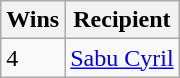<table class="wikitable">
<tr>
<th>Wins</th>
<th>Recipient</th>
</tr>
<tr>
<td>4</td>
<td><a href='#'>Sabu Cyril</a></td>
</tr>
</table>
